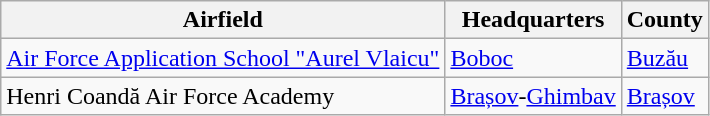<table class="wikitable">
<tr>
<th>Airfield</th>
<th>Headquarters</th>
<th>County</th>
</tr>
<tr>
<td><a href='#'>Air Force Application School "Aurel Vlaicu"</a></td>
<td><a href='#'>Boboc</a></td>
<td><a href='#'>Buzău</a></td>
</tr>
<tr>
<td>Henri Coandă Air Force Academy</td>
<td><a href='#'>Brașov</a>-<a href='#'>Ghimbav</a></td>
<td><a href='#'>Brașov</a></td>
</tr>
</table>
